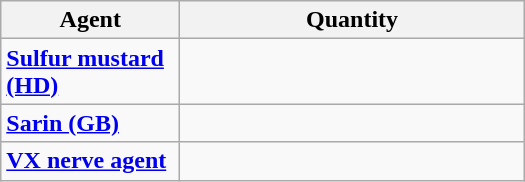<table class="wikitable" style="width:350px; float:right;clear:right;margin:0 0 0.5em 1em;">
<tr>
<th style="width:7em;"><strong>Agent</strong></th>
<th><strong>Quantity</strong></th>
</tr>
<tr>
<td><strong><a href='#'>Sulfur mustard (HD)</a></strong></td>
<td></td>
</tr>
<tr>
<td><strong><a href='#'>Sarin (GB)</a></strong></td>
<td></td>
</tr>
<tr>
<td><strong><a href='#'>VX nerve agent</a></strong></td>
<td></td>
</tr>
</table>
